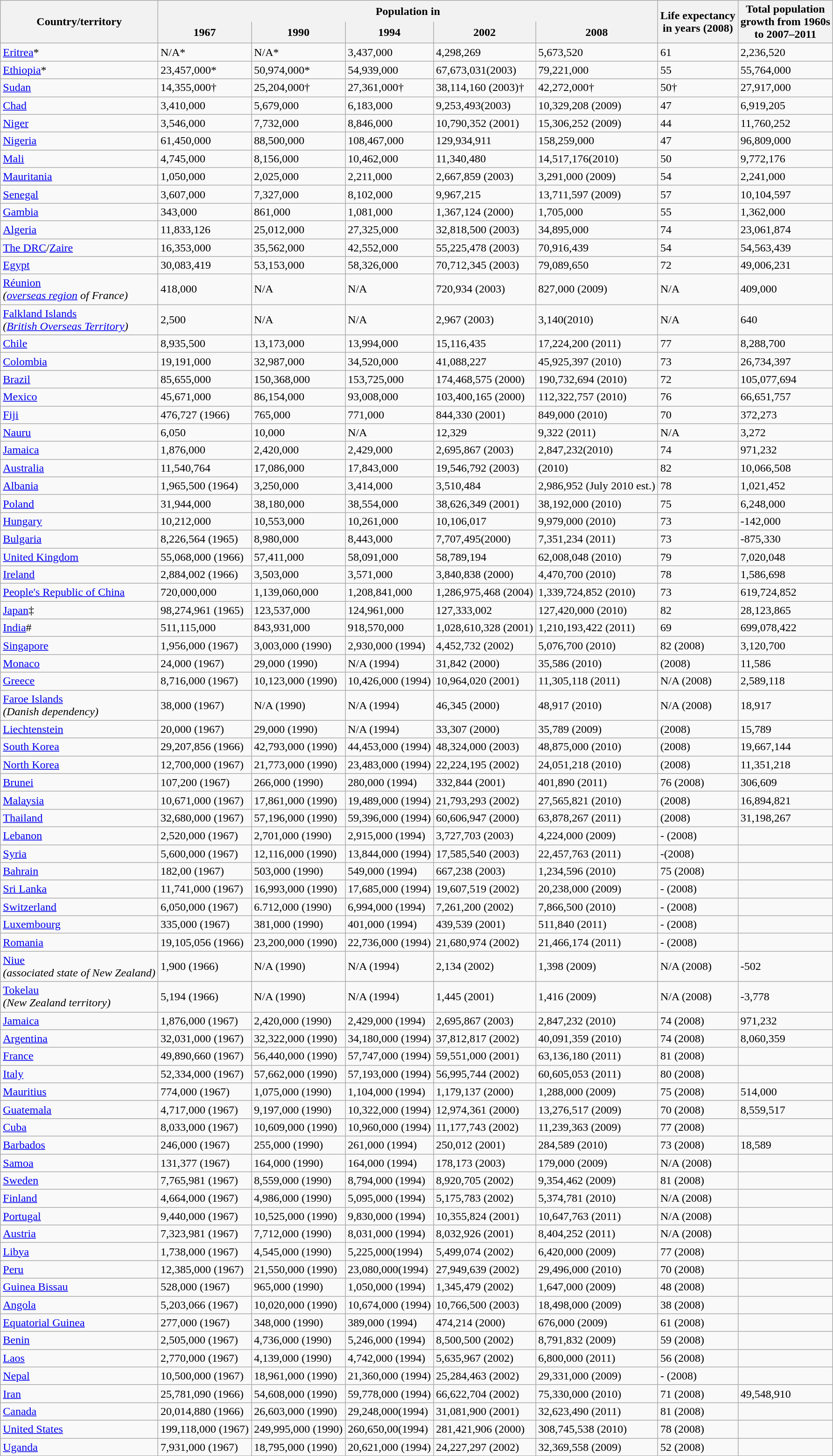<table class="wikitable sortable">
<tr>
<th rowspan=2>Country/territory</th>
<th colspan=5 style="border-bottom-style:hidden;">Population in</th>
<th rowspan=2>Life expectancy<br>in years (2008)</th>
<th rowspan=2>Total population<br>growth from 1960s<br>to 2007–2011</th>
</tr>
<tr>
<th>1967</th>
<th>1990</th>
<th>1994</th>
<th>2002</th>
<th>2008</th>
</tr>
<tr>
<td> <a href='#'>Eritrea</a>*</td>
<td>N/A*</td>
<td>N/A*</td>
<td>3,437,000</td>
<td>4,298,269</td>
<td>5,673,520</td>
<td>61</td>
<td>2,236,520</td>
</tr>
<tr>
<td> <a href='#'>Ethiopia</a>*</td>
<td>23,457,000*</td>
<td>50,974,000* </td>
<td>54,939,000</td>
<td>67,673,031(2003)</td>
<td>79,221,000</td>
<td>55</td>
<td>55,764,000</td>
</tr>
<tr>
<td> <a href='#'>Sudan</a></td>
<td>14,355,000†</td>
<td>25,204,000† </td>
<td>27,361,000†</td>
<td>38,114,160 (2003)†</td>
<td>42,272,000†</td>
<td>50†</td>
<td>27,917,000</td>
</tr>
<tr>
<td> <a href='#'>Chad</a></td>
<td>3,410,000</td>
<td>5,679,000</td>
<td>6,183,000</td>
<td>9,253,493(2003)</td>
<td>10,329,208 (2009)</td>
<td>47</td>
<td>6,919,205</td>
</tr>
<tr>
<td> <a href='#'>Niger</a></td>
<td>3,546,000</td>
<td>7,732,000</td>
<td>8,846,000</td>
<td>10,790,352 (2001)</td>
<td>15,306,252 (2009)</td>
<td>44</td>
<td>11,760,252</td>
</tr>
<tr>
<td> <a href='#'>Nigeria</a></td>
<td>61,450,000</td>
<td>88,500,000</td>
<td>108,467,000</td>
<td>129,934,911</td>
<td>158,259,000</td>
<td>47</td>
<td>96,809,000</td>
</tr>
<tr>
<td> <a href='#'>Mali</a></td>
<td>4,745,000</td>
<td>8,156,000</td>
<td>10,462,000</td>
<td>11,340,480</td>
<td>14,517,176(2010)</td>
<td>50</td>
<td>9,772,176</td>
</tr>
<tr>
<td> <a href='#'>Mauritania</a></td>
<td>1,050,000</td>
<td>2,025,000 </td>
<td>2,211,000</td>
<td>2,667,859 (2003)</td>
<td>3,291,000 (2009)</td>
<td>54</td>
<td>2,241,000</td>
</tr>
<tr>
<td> <a href='#'>Senegal</a></td>
<td>3,607,000</td>
<td>7,327,000</td>
<td>8,102,000</td>
<td>9,967,215</td>
<td>13,711,597 (2009)</td>
<td>57</td>
<td>10,104,597</td>
</tr>
<tr>
<td> <a href='#'>Gambia</a></td>
<td>343,000</td>
<td>861,000</td>
<td>1,081,000</td>
<td>1,367,124 (2000)</td>
<td>1,705,000</td>
<td>55</td>
<td>1,362,000</td>
</tr>
<tr>
<td> <a href='#'>Algeria</a></td>
<td>11,833,126 </td>
<td>25,012,000</td>
<td>27,325,000 </td>
<td>32,818,500 (2003)</td>
<td>34,895,000</td>
<td>74</td>
<td>23,061,874</td>
</tr>
<tr>
<td> <a href='#'>The DRC</a>/<a href='#'>Zaire</a></td>
<td>16,353,000</td>
<td>35,562,000</td>
<td>42,552,000</td>
<td>55,225,478  (2003)</td>
<td>70,916,439 </td>
<td>54</td>
<td>54,563,439</td>
</tr>
<tr>
<td> <a href='#'>Egypt</a></td>
<td>30,083,419 </td>
<td>53,153,000</td>
<td>58,326,000</td>
<td>70,712,345 (2003)</td>
<td>79,089,650 </td>
<td>72</td>
<td>49,006,231</td>
</tr>
<tr>
<td> <a href='#'>Réunion</a><br><em>(<a href='#'>overseas region</a> of France)</em></td>
<td>418,000</td>
<td>N/A</td>
<td>N/A</td>
<td>720,934 (2003)</td>
<td>827,000 (2009) </td>
<td>N/A</td>
<td>409,000</td>
</tr>
<tr>
<td> <a href='#'>Falkland Islands</a><br><em>(<a href='#'>British Overseas Territory</a>)</em></td>
<td>2,500</td>
<td>N/A</td>
<td>N/A</td>
<td>2,967 (2003)</td>
<td>3,140(2010)</td>
<td>N/A</td>
<td>640</td>
</tr>
<tr>
<td> <a href='#'>Chile</a></td>
<td>8,935,500</td>
<td>13,173,000</td>
<td>13,994,000</td>
<td>15,116,435</td>
<td>17,224,200 (2011)</td>
<td>77</td>
<td>8,288,700</td>
</tr>
<tr>
<td> <a href='#'>Colombia</a></td>
<td>19,191,000</td>
<td>32,987,000</td>
<td>34,520,000</td>
<td>41,088,227</td>
<td>45,925,397 (2010)</td>
<td>73</td>
<td>26,734,397</td>
</tr>
<tr>
<td> <a href='#'>Brazil</a></td>
<td>85,655,000</td>
<td>150,368,000</td>
<td>153,725,000</td>
<td>174,468,575 (2000)</td>
<td>190,732,694 (2010) </td>
<td>72</td>
<td>105,077,694</td>
</tr>
<tr>
<td> <a href='#'>Mexico</a></td>
<td>45,671,000</td>
<td>86,154,000</td>
<td>93,008,000</td>
<td>103,400,165 (2000)</td>
<td>112,322,757 (2010)</td>
<td>76</td>
<td>66,651,757</td>
</tr>
<tr>
<td> <a href='#'>Fiji</a></td>
<td>476,727 (1966)</td>
<td>765,000</td>
<td>771,000</td>
<td>844,330 (2001)</td>
<td>849,000 (2010)</td>
<td>70</td>
<td>372,273</td>
</tr>
<tr>
<td> <a href='#'>Nauru</a></td>
<td>6,050 </td>
<td>10,000</td>
<td>N/A</td>
<td>12,329</td>
<td>9,322 (2011)</td>
<td>N/A</td>
<td>3,272</td>
</tr>
<tr>
<td> <a href='#'>Jamaica</a></td>
<td>1,876,000</td>
<td>2,420,000</td>
<td>2,429,000</td>
<td>2,695,867 (2003)</td>
<td>2,847,232(2010)</td>
<td>74</td>
<td>971,232</td>
</tr>
<tr>
<td> <a href='#'>Australia</a></td>
<td>11,540,764 </td>
<td>17,086,000</td>
<td>17,843,000</td>
<td>19,546,792 (2003)</td>
<td> (2010)</td>
<td>82</td>
<td>10,066,508</td>
</tr>
<tr>
<td> <a href='#'>Albania</a></td>
<td>1,965,500 (1964)</td>
<td>3,250,000</td>
<td>3,414,000</td>
<td>3,510,484</td>
<td>2,986,952 (July 2010 est.)</td>
<td>78</td>
<td>1,021,452</td>
</tr>
<tr>
<td> <a href='#'>Poland</a></td>
<td>31,944,000</td>
<td>38,180,000</td>
<td>38,554,000</td>
<td>38,626,349 (2001)</td>
<td>38,192,000 (2010)</td>
<td>75</td>
<td>6,248,000</td>
</tr>
<tr>
<td> <a href='#'>Hungary</a></td>
<td>10,212,000</td>
<td>10,553,000</td>
<td>10,261,000</td>
<td>10,106,017</td>
<td>9,979,000 (2010)</td>
<td>73</td>
<td>-142,000</td>
</tr>
<tr>
<td> <a href='#'>Bulgaria</a></td>
<td>8,226,564 (1965)</td>
<td>8,980,000</td>
<td>8,443,000</td>
<td>7,707,495(2000)</td>
<td>7,351,234 (2011)</td>
<td>73</td>
<td>-875,330</td>
</tr>
<tr>
<td> <a href='#'>United Kingdom</a></td>
<td>55,068,000 (1966)</td>
<td>57,411,000</td>
<td>58,091,000</td>
<td>58,789,194</td>
<td>62,008,048 (2010)</td>
<td>79</td>
<td>7,020,048</td>
</tr>
<tr>
<td> <a href='#'>Ireland</a></td>
<td>2,884,002 (1966)</td>
<td>3,503,000</td>
<td>3,571,000</td>
<td>3,840,838 (2000)</td>
<td>4,470,700 (2010)</td>
<td>78</td>
<td>1,586,698</td>
</tr>
<tr>
<td> <a href='#'>People's Republic of China</a></td>
<td>720,000,000</td>
<td>1,139,060,000</td>
<td>1,208,841,000</td>
<td>1,286,975,468 (2004)</td>
<td>1,339,724,852 (2010)</td>
<td>73</td>
<td>619,724,852</td>
</tr>
<tr>
<td> <a href='#'>Japan</a>‡</td>
<td>98,274,961 (1965)</td>
<td>123,537,000</td>
<td>124,961,000</td>
<td>127,333,002</td>
<td>127,420,000 (2010)</td>
<td>82</td>
<td>28,123,865</td>
</tr>
<tr>
<td> <a href='#'>India</a>#</td>
<td>511,115,000</td>
<td>843,931,000</td>
<td>918,570,000</td>
<td>1,028,610,328 (2001)</td>
<td>1,210,193,422 (2011)</td>
<td>69</td>
<td>699,078,422</td>
</tr>
<tr>
<td> <a href='#'>Singapore</a></td>
<td>1,956,000 (1967)</td>
<td>3,003,000 (1990) </td>
<td>2,930,000 (1994)</td>
<td>4,452,732 (2002)</td>
<td>5,076,700 (2010)</td>
<td>82 (2008)</td>
<td>3,120,700</td>
</tr>
<tr>
<td> <a href='#'>Monaco</a></td>
<td>24,000 (1967)</td>
<td>29,000 (1990) </td>
<td>N/A (1994)</td>
<td>31,842 (2000)</td>
<td>35,586 (2010)</td>
<td>(2008)</td>
<td>11,586</td>
</tr>
<tr>
<td> <a href='#'>Greece</a></td>
<td>8,716,000 (1967)</td>
<td>10,123,000 (1990) </td>
<td>10,426,000 (1994)</td>
<td>10,964,020 (2001)</td>
<td>11,305,118 (2011)</td>
<td>N/A (2008)</td>
<td>2,589,118</td>
</tr>
<tr>
<td> <a href='#'>Faroe Islands</a><br><em>(Danish dependency)</em></td>
<td>38,000 (1967)</td>
<td>N/A (1990) </td>
<td>N/A (1994)</td>
<td>46,345 (2000)</td>
<td>48,917 (2010) </td>
<td>N/A  (2008)</td>
<td>18,917</td>
</tr>
<tr>
<td> <a href='#'>Liechtenstein</a></td>
<td>20,000 (1967)</td>
<td>29,000 (1990) </td>
<td>N/A (1994)</td>
<td>33,307 (2000)</td>
<td>35,789 (2009)</td>
<td>(2008)</td>
<td>15,789</td>
</tr>
<tr>
<td> <a href='#'>South Korea</a></td>
<td>29,207,856 (1966)</td>
<td>42,793,000 (1990) </td>
<td>44,453,000 (1994)</td>
<td>48,324,000 (2003)</td>
<td>48,875,000 (2010) </td>
<td>(2008)</td>
<td>19,667,144</td>
</tr>
<tr>
<td> <a href='#'>North Korea</a></td>
<td>12,700,000 (1967)</td>
<td>21,773,000 (1990) </td>
<td>23,483,000 (1994)</td>
<td>22,224,195 (2002)</td>
<td>24,051,218 (2010)</td>
<td>(2008)</td>
<td>11,351,218</td>
</tr>
<tr>
<td> <a href='#'>Brunei</a></td>
<td>107,200 (1967)</td>
<td>266,000 (1990) </td>
<td>280,000 (1994)</td>
<td>332,844 (2001)</td>
<td>401,890 (2011)</td>
<td>76 (2008)</td>
<td>306,609</td>
</tr>
<tr>
<td> <a href='#'>Malaysia</a></td>
<td>10,671,000 (1967)</td>
<td>17,861,000 (1990) </td>
<td>19,489,000 (1994)</td>
<td>21,793,293 (2002)</td>
<td>27,565,821 (2010)</td>
<td>(2008)</td>
<td>16,894,821</td>
</tr>
<tr>
<td> <a href='#'>Thailand</a></td>
<td>32,680,000 (1967)</td>
<td>57,196,000 (1990) </td>
<td>59,396,000 (1994)</td>
<td>60,606,947 (2000)</td>
<td>63,878,267 (2011)</td>
<td>(2008)</td>
<td>31,198,267</td>
</tr>
<tr>
<td> <a href='#'>Lebanon</a></td>
<td>2,520,000 (1967)</td>
<td>2,701,000 (1990) </td>
<td>2,915,000 (1994)</td>
<td>3,727,703 (2003)</td>
<td>4,224,000 (2009)</td>
<td>- (2008)</td>
<td></td>
</tr>
<tr>
<td> <a href='#'>Syria</a></td>
<td>5,600,000 (1967)</td>
<td>12,116,000 (1990) </td>
<td>13,844,000 (1994)</td>
<td>17,585,540 (2003)</td>
<td>22,457,763 (2011)</td>
<td>-(2008)</td>
<td></td>
</tr>
<tr>
<td> <a href='#'>Bahrain</a></td>
<td>182,00 (1967)</td>
<td>503,000 (1990) </td>
<td>549,000 (1994)</td>
<td>667,238 (2003)</td>
<td>1,234,596 (2010)</td>
<td>75 (2008)</td>
<td></td>
</tr>
<tr>
<td> <a href='#'>Sri Lanka</a></td>
<td>11,741,000 (1967)</td>
<td>16,993,000 (1990) </td>
<td>17,685,000 (1994)</td>
<td>19,607,519 (2002)</td>
<td>20,238,000 (2009)</td>
<td>- (2008)</td>
<td></td>
</tr>
<tr>
<td> <a href='#'>Switzerland</a></td>
<td>6,050,000 (1967)</td>
<td>6.712,000 (1990) </td>
<td>6,994,000 (1994)</td>
<td>7,261,200 (2002)</td>
<td>7,866,500 (2010)</td>
<td>- (2008)</td>
<td></td>
</tr>
<tr>
<td> <a href='#'>Luxembourg</a></td>
<td>335,000 (1967)</td>
<td>381,000 (1990) </td>
<td>401,000 (1994)</td>
<td>439,539 (2001)</td>
<td>511,840 (2011)</td>
<td>- (2008)</td>
<td></td>
</tr>
<tr>
<td> <a href='#'>Romania</a></td>
<td>19,105,056 (1966)</td>
<td>23,200,000 (1990)</td>
<td>22,736,000 (1994)</td>
<td>21,680,974 (2002)</td>
<td>21,466,174 (2011)</td>
<td>- (2008)</td>
<td></td>
</tr>
<tr>
<td> <a href='#'>Niue</a><br><em>(associated state of New Zealand)</em></td>
<td>1,900 (1966)</td>
<td>N/A (1990)</td>
<td>N/A (1994)</td>
<td>2,134 (2002)</td>
<td>1,398 (2009)</td>
<td>N/A (2008)</td>
<td>-502</td>
</tr>
<tr>
<td> <a href='#'>Tokelau</a><br><em>(New Zealand territory)</em></td>
<td>5,194 (1966)</td>
<td>N/A (1990)</td>
<td>N/A (1994)</td>
<td>1,445 (2001)</td>
<td>1,416 (2009)</td>
<td>N/A (2008)</td>
<td>-3,778</td>
</tr>
<tr>
<td> <a href='#'>Jamaica</a></td>
<td>1,876,000 (1967)</td>
<td>2,420,000 (1990) </td>
<td>2,429,000 (1994)</td>
<td>2,695,867 (2003)</td>
<td>2,847,232 (2010)</td>
<td>74 (2008)</td>
<td>971,232</td>
</tr>
<tr>
<td> <a href='#'>Argentina</a></td>
<td>32,031,000 (1967)</td>
<td>32,322,000 (1990)</td>
<td>34,180,000 (1994)</td>
<td>37,812,817 (2002)</td>
<td>40,091,359 (2010)</td>
<td>74 (2008)</td>
<td>8,060,359</td>
</tr>
<tr>
<td> <a href='#'>France</a></td>
<td>49,890,660 (1967)</td>
<td>56,440,000 (1990)</td>
<td>57,747,000 (1994)</td>
<td>59,551,000 (2001)</td>
<td>63,136,180 (2011)</td>
<td>81 (2008)</td>
<td></td>
</tr>
<tr>
<td> <a href='#'>Italy</a></td>
<td>52,334,000 (1967)</td>
<td>57,662,000 (1990)</td>
<td>57,193,000 (1994)</td>
<td>56,995,744 (2002)</td>
<td>60,605,053 (2011)</td>
<td>80 (2008)</td>
<td></td>
</tr>
<tr>
<td> <a href='#'>Mauritius</a></td>
<td>774,000 (1967)</td>
<td>1,075,000 (1990)</td>
<td>1,104,000 (1994)</td>
<td>1,179,137 (2000)</td>
<td>1,288,000 (2009)</td>
<td>75 (2008)</td>
<td>514,000</td>
</tr>
<tr>
<td> <a href='#'>Guatemala</a></td>
<td>4,717,000 (1967)</td>
<td>9,197,000 (1990)</td>
<td>10,322,000 (1994)</td>
<td>12,974,361 (2000)</td>
<td>13,276,517 (2009)</td>
<td>70 (2008)</td>
<td>8,559,517</td>
</tr>
<tr>
<td> <a href='#'>Cuba</a></td>
<td>8,033,000 (1967)</td>
<td>10,609,000 (1990)</td>
<td>10,960,000 (1994)</td>
<td>11,177,743 (2002)</td>
<td>11,239,363 (2009)</td>
<td>77 (2008)</td>
<td></td>
</tr>
<tr>
<td> <a href='#'>Barbados</a></td>
<td>246,000 (1967)</td>
<td>255,000 (1990) </td>
<td>261,000 (1994)</td>
<td>250,012 (2001)</td>
<td>284,589 (2010)</td>
<td>73 (2008)</td>
<td>18,589</td>
</tr>
<tr>
<td> <a href='#'>Samoa</a></td>
<td>131,377 (1967)</td>
<td>164,000 (1990) </td>
<td>164,000 (1994)</td>
<td>178,173 (2003)</td>
<td>179,000 (2009)</td>
<td>N/A (2008)</td>
<td></td>
</tr>
<tr>
<td> <a href='#'>Sweden</a></td>
<td>7,765,981 (1967)</td>
<td>8,559,000 (1990) </td>
<td>8,794,000 (1994)</td>
<td>8,920,705 (2002)</td>
<td>9,354,462 (2009)</td>
<td>81 (2008)</td>
<td></td>
</tr>
<tr>
<td> <a href='#'>Finland</a></td>
<td>4,664,000 (1967)</td>
<td>4,986,000 (1990) </td>
<td>5,095,000 (1994)</td>
<td>5,175,783 (2002)</td>
<td>5,374,781 (2010)</td>
<td>N/A (2008)</td>
<td></td>
</tr>
<tr>
<td> <a href='#'>Portugal</a></td>
<td>9,440,000 (1967)</td>
<td>10,525,000 (1990)</td>
<td>9,830,000 (1994)</td>
<td>10,355,824 (2001)</td>
<td>10,647,763 (2011)</td>
<td>N/A (2008)</td>
<td></td>
</tr>
<tr>
<td> <a href='#'>Austria</a></td>
<td>7,323,981 (1967)</td>
<td>7,712,000 (1990) </td>
<td>8,031,000 (1994)</td>
<td>8,032,926 (2001)</td>
<td>8,404,252 (2011)</td>
<td>N/A (2008)</td>
<td></td>
</tr>
<tr>
<td> <a href='#'>Libya</a></td>
<td>1,738,000 (1967)</td>
<td>4,545,000 (1990)</td>
<td>5,225,000(1994)</td>
<td>5,499,074 (2002)</td>
<td>6,420,000 (2009)</td>
<td>77 (2008)</td>
<td></td>
</tr>
<tr>
<td> <a href='#'>Peru</a></td>
<td>12,385,000 (1967)</td>
<td>21,550,000 (1990)</td>
<td>23,080,000(1994)</td>
<td>27,949,639 (2002)</td>
<td>29,496,000 (2010)</td>
<td>70 (2008)</td>
<td></td>
</tr>
<tr>
<td> <a href='#'>Guinea Bissau</a></td>
<td>528,000 (1967)</td>
<td>965,000 (1990) </td>
<td>1,050,000 (1994)</td>
<td>1,345,479 (2002)</td>
<td>1,647,000 (2009)</td>
<td>48 (2008)</td>
<td></td>
</tr>
<tr>
<td> <a href='#'>Angola</a></td>
<td>5,203,066 (1967)</td>
<td>10,020,000 (1990)</td>
<td>10,674,000 (1994)</td>
<td>10,766,500 (2003)</td>
<td>18,498,000 (2009)</td>
<td>38 (2008)</td>
<td></td>
</tr>
<tr>
<td> <a href='#'>Equatorial Guinea</a></td>
<td>277,000 (1967)</td>
<td>348,000 (1990)</td>
<td>389,000 (1994)</td>
<td>474,214 (2000)</td>
<td>676,000 (2009)</td>
<td>61 (2008)</td>
<td></td>
</tr>
<tr>
<td> <a href='#'>Benin</a></td>
<td>2,505,000 (1967)</td>
<td>4,736,000 (1990)</td>
<td>5,246,000 (1994)</td>
<td>8,500,500 (2002)</td>
<td>8,791,832 (2009)</td>
<td>59 (2008)</td>
<td></td>
</tr>
<tr>
<td> <a href='#'>Laos</a></td>
<td>2,770,000 (1967)</td>
<td>4,139,000 (1990)</td>
<td>4,742,000 (1994)</td>
<td>5,635,967 (2002)</td>
<td>6,800,000 (2011)</td>
<td>56 (2008)</td>
<td></td>
</tr>
<tr>
<td> <a href='#'>Nepal</a></td>
<td>10,500,000 (1967)</td>
<td>18,961,000 (1990)</td>
<td>21,360,000 (1994)</td>
<td>25,284,463 (2002)</td>
<td>29,331,000 (2009)</td>
<td>- (2008)</td>
<td></td>
</tr>
<tr>
<td> <a href='#'>Iran</a></td>
<td>25,781,090 (1966)</td>
<td>54,608,000 (1990)</td>
<td>59,778,000 (1994)</td>
<td>66,622,704 (2002)</td>
<td>75,330,000 (2010)</td>
<td>71 (2008)</td>
<td>49,548,910</td>
</tr>
<tr>
<td> <a href='#'>Canada</a></td>
<td>20,014,880 (1966)</td>
<td>26,603,000 (1990)</td>
<td>29,248,000(1994)</td>
<td>31,081,900 (2001)</td>
<td>32,623,490 (2011)</td>
<td>81 (2008)</td>
<td></td>
</tr>
<tr>
<td> <a href='#'>United States</a></td>
<td>199,118,000 (1967)</td>
<td>249,995,000 (1990)</td>
<td>260,650,00(1994)</td>
<td>281,421,906 (2000)</td>
<td>308,745,538 (2010)</td>
<td>78 (2008)</td>
<td></td>
</tr>
<tr>
<td> <a href='#'>Uganda</a></td>
<td>7,931,000 (1967)</td>
<td>18,795,000 (1990)</td>
<td>20,621,000 (1994)</td>
<td>24,227,297 (2002)</td>
<td>32,369,558 (2009)</td>
<td>52 (2008)</td>
<td></td>
</tr>
</table>
